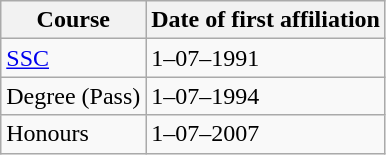<table class="wikitable">
<tr>
<th>Course</th>
<th>Date of first affiliation</th>
</tr>
<tr>
<td><a href='#'>SSC</a></td>
<td>1–07–1991</td>
</tr>
<tr>
<td>Degree (Pass)</td>
<td>1–07–1994</td>
</tr>
<tr>
<td>Honours</td>
<td>1–07–2007</td>
</tr>
</table>
